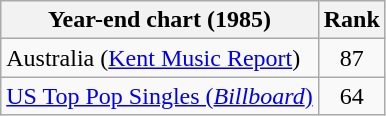<table class="wikitable sortable">
<tr>
<th>Year-end chart (1985)</th>
<th>Rank</th>
</tr>
<tr>
<td>Australia (<a href='#'>Kent Music Report</a>)</td>
<td style="text-align:center;">87</td>
</tr>
<tr>
<td><a href='#'>US Top Pop Singles (<em>Billboard</em>)</a></td>
<td style="text-align:center;">64</td>
</tr>
</table>
